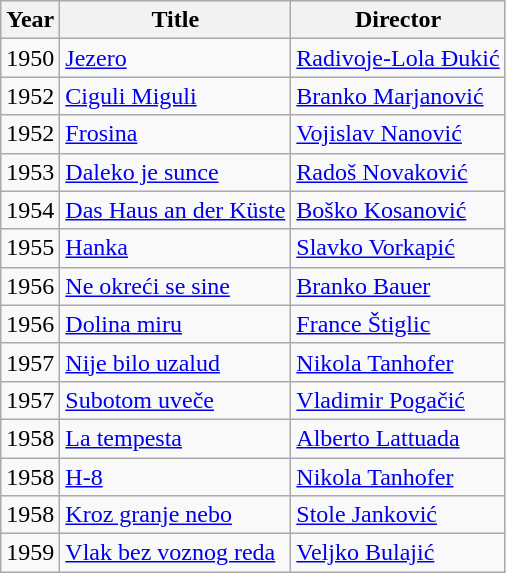<table class="wikitable">
<tr>
<th>Year</th>
<th>Title</th>
<th>Director</th>
</tr>
<tr>
<td>1950</td>
<td><a href='#'>Jezero</a></td>
<td><a href='#'>Radivoje-Lola Đukić</a></td>
</tr>
<tr>
<td>1952</td>
<td><a href='#'>Ciguli Miguli</a></td>
<td><a href='#'>Branko Marjanović</a></td>
</tr>
<tr>
<td>1952</td>
<td><a href='#'>Frosina</a></td>
<td><a href='#'>Vojislav Nanović</a></td>
</tr>
<tr>
<td>1953</td>
<td><a href='#'>Daleko je sunce</a></td>
<td><a href='#'>Radoš Novaković</a></td>
</tr>
<tr>
<td>1954</td>
<td><a href='#'>Das Haus an der Küste</a></td>
<td><a href='#'>Boško Kosanović</a></td>
</tr>
<tr>
<td>1955</td>
<td><a href='#'>Hanka</a></td>
<td><a href='#'>Slavko Vorkapić</a></td>
</tr>
<tr>
<td>1956</td>
<td><a href='#'>Ne okreći se sine</a></td>
<td><a href='#'>Branko Bauer</a></td>
</tr>
<tr>
<td>1956</td>
<td><a href='#'>Dolina miru</a></td>
<td><a href='#'>France Štiglic</a></td>
</tr>
<tr>
<td>1957</td>
<td><a href='#'>Nije bilo uzalud</a></td>
<td><a href='#'>Nikola Tanhofer</a></td>
</tr>
<tr>
<td>1957</td>
<td><a href='#'>Subotom uveče</a></td>
<td><a href='#'>Vladimir Pogačić</a></td>
</tr>
<tr>
<td>1958</td>
<td><a href='#'>La tempesta</a></td>
<td><a href='#'>Alberto Lattuada</a></td>
</tr>
<tr>
<td>1958</td>
<td><a href='#'>H-8</a></td>
<td><a href='#'>Nikola Tanhofer</a></td>
</tr>
<tr>
<td>1958</td>
<td><a href='#'>Kroz granje nebo</a></td>
<td><a href='#'>Stole Janković</a></td>
</tr>
<tr>
<td>1959</td>
<td><a href='#'>Vlak bez voznog reda</a></td>
<td><a href='#'>Veljko Bulajić</a></td>
</tr>
</table>
